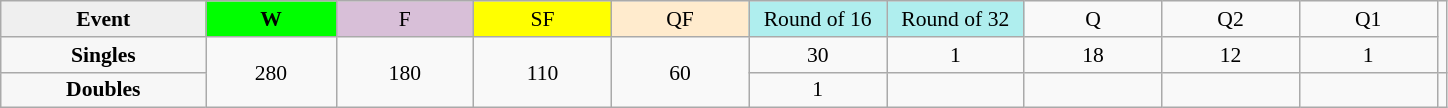<table class=wikitable style=font-size:90%;text-align:center>
<tr>
<td style="width:130px; background:#efefef;"><strong>Event</strong></td>
<td style="width:80px; background:lime;"><strong>W</strong></td>
<td style="width:85px; background:thistle;">F</td>
<td style="width:85px; background:#ff0;">SF</td>
<td style="width:85px; background:#ffebcd;">QF</td>
<td style="width:85px; background:#afeeee;">Round of 16</td>
<td style="width:85px; background:#afeeee;">Round of 32</td>
<td width=85>Q</td>
<td width=85>Q2</td>
<td width=85>Q1</td>
</tr>
<tr>
<th style="background:#f7f7f7;">Singles</th>
<td rowspan=2>280</td>
<td rowspan=2>180</td>
<td rowspan=2>110</td>
<td rowspan=2>60</td>
<td>30</td>
<td>1</td>
<td>18</td>
<td>12</td>
<td>1</td>
</tr>
<tr>
<th style="background:#f7f7f7;">Doubles</th>
<td>1</td>
<td></td>
<td></td>
<td></td>
<td></td>
<td></td>
</tr>
</table>
